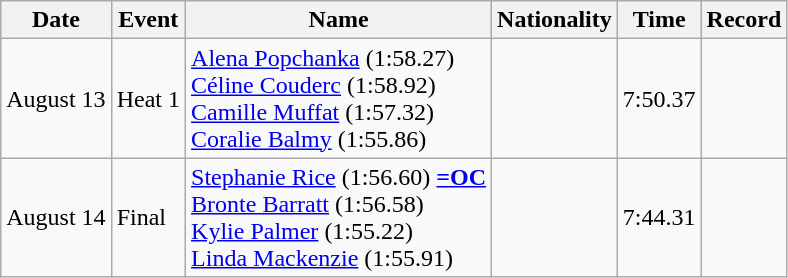<table class=wikitable>
<tr>
<th>Date</th>
<th>Event</th>
<th>Name</th>
<th>Nationality</th>
<th>Time</th>
<th>Record</th>
</tr>
<tr>
<td>August 13</td>
<td>Heat 1</td>
<td><a href='#'>Alena Popchanka</a> (1:58.27)<br><a href='#'>Céline Couderc</a> (1:58.92)<br><a href='#'>Camille Muffat</a> (1:57.32)<br><a href='#'>Coralie Balmy</a> (1:55.86)</td>
<td align=left></td>
<td>7:50.37</td>
<td align=center></td>
</tr>
<tr>
<td>August 14</td>
<td>Final</td>
<td><a href='#'>Stephanie Rice</a> (1:56.60) <strong><a href='#'>=OC</a></strong><br><a href='#'>Bronte Barratt</a> (1:56.58)<br><a href='#'>Kylie Palmer</a> (1:55.22)<br><a href='#'>Linda Mackenzie</a> (1:55.91)</td>
<td align=left></td>
<td>7:44.31</td>
<td align=center></td>
</tr>
</table>
